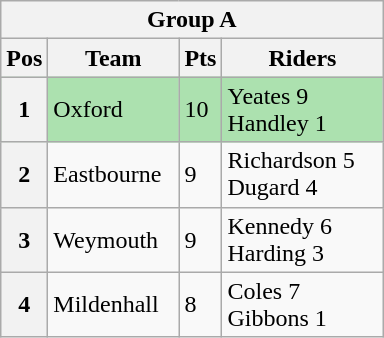<table class="wikitable">
<tr>
<th colspan="4">Group A</th>
</tr>
<tr>
<th width=20>Pos</th>
<th width=80>Team</th>
<th width=20>Pts</th>
<th width=100>Riders</th>
</tr>
<tr style="background:#ACE1AF;">
<th>1</th>
<td>Oxford</td>
<td>10</td>
<td>Yeates 9<br>Handley 1</td>
</tr>
<tr>
<th>2</th>
<td>Eastbourne</td>
<td>9</td>
<td>Richardson 5<br>Dugard 4</td>
</tr>
<tr>
<th>3</th>
<td>Weymouth</td>
<td>9</td>
<td>Kennedy 6<br>Harding 3</td>
</tr>
<tr>
<th>4</th>
<td>Mildenhall</td>
<td>8</td>
<td>Coles 7<br>Gibbons 1</td>
</tr>
</table>
